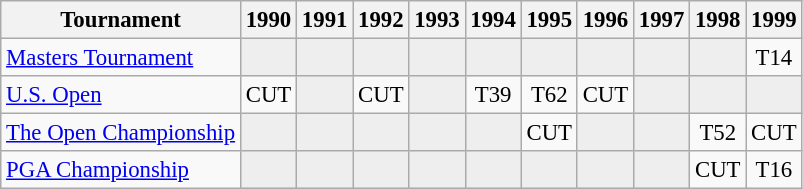<table class="wikitable" style="font-size:95%;text-align:center;">
<tr>
<th>Tournament</th>
<th>1990</th>
<th>1991</th>
<th>1992</th>
<th>1993</th>
<th>1994</th>
<th>1995</th>
<th>1996</th>
<th>1997</th>
<th>1998</th>
<th>1999</th>
</tr>
<tr>
<td align=left><a href='#'>Masters Tournament</a></td>
<td style="background:#eeeeee;"></td>
<td style="background:#eeeeee;"></td>
<td style="background:#eeeeee;"></td>
<td style="background:#eeeeee;"></td>
<td style="background:#eeeeee;"></td>
<td style="background:#eeeeee;"></td>
<td style="background:#eeeeee;"></td>
<td style="background:#eeeeee;"></td>
<td style="background:#eeeeee;"></td>
<td>T14</td>
</tr>
<tr>
<td align=left><a href='#'>U.S. Open</a></td>
<td>CUT</td>
<td style="background:#eeeeee;"></td>
<td>CUT</td>
<td style="background:#eeeeee;"></td>
<td>T39</td>
<td>T62</td>
<td>CUT</td>
<td style="background:#eeeeee;"></td>
<td style="background:#eeeeee;"></td>
<td style="background:#eeeeee;"></td>
</tr>
<tr>
<td align=left><a href='#'>The Open Championship</a></td>
<td style="background:#eeeeee;"></td>
<td style="background:#eeeeee;"></td>
<td style="background:#eeeeee;"></td>
<td style="background:#eeeeee;"></td>
<td style="background:#eeeeee;"></td>
<td>CUT</td>
<td style="background:#eeeeee;"></td>
<td style="background:#eeeeee;"></td>
<td>T52</td>
<td>CUT</td>
</tr>
<tr>
<td align=left><a href='#'>PGA Championship</a></td>
<td style="background:#eeeeee;"></td>
<td style="background:#eeeeee;"></td>
<td style="background:#eeeeee;"></td>
<td style="background:#eeeeee;"></td>
<td style="background:#eeeeee;"></td>
<td style="background:#eeeeee;"></td>
<td style="background:#eeeeee;"></td>
<td style="background:#eeeeee;"></td>
<td>CUT</td>
<td>T16</td>
</tr>
</table>
